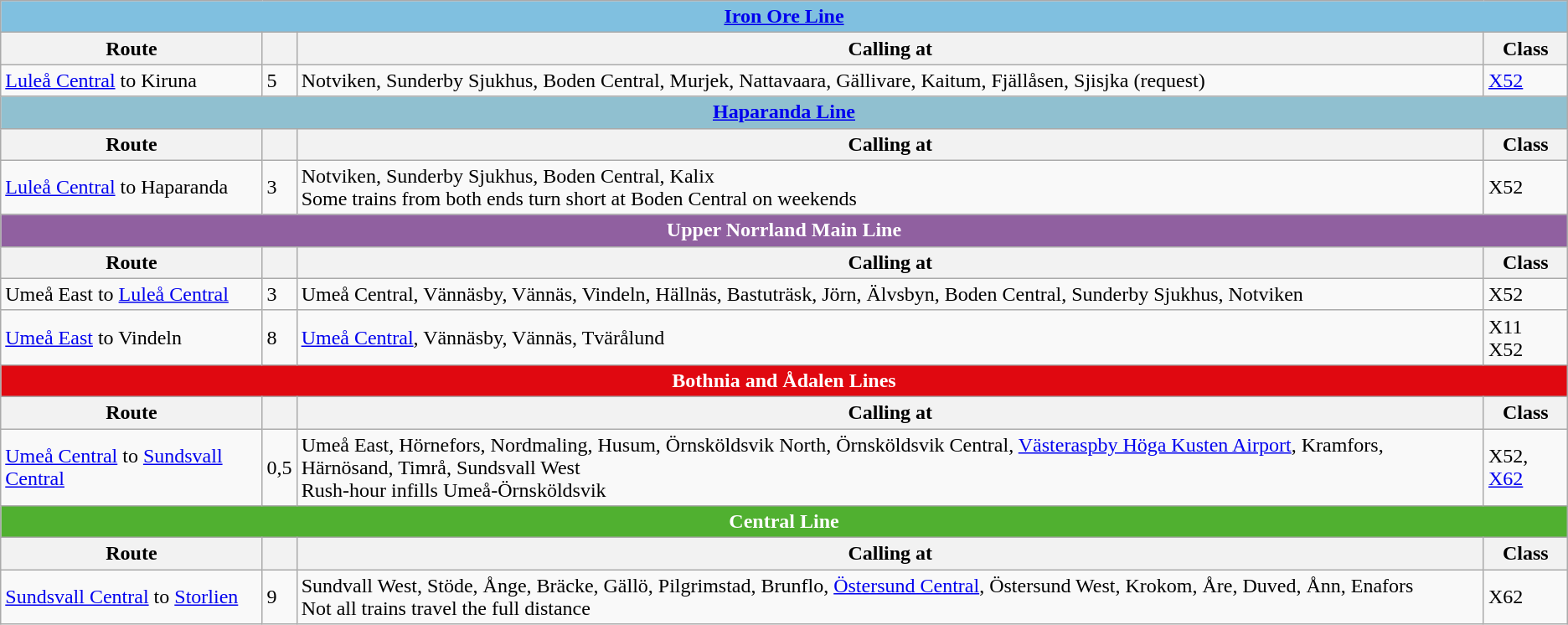<table class="wikitable">
<tr>
<th colspan="4" style="background:#80C0E0; color:White"><a href='#'>Iron Ore Line</a></th>
</tr>
<tr>
<th>Route</th>
<th></th>
<th>Calling at</th>
<th>Class</th>
</tr>
<tr>
<td><a href='#'>Luleå Central</a> to Kiruna</td>
<td>5</td>
<td>Notviken, Sunderby Sjukhus, Boden Central, Murjek, Nattavaara, Gällivare, Kaitum, Fjällåsen, Sjisjka (request)</td>
<td><a href='#'>X52</a></td>
</tr>
<tr>
<th colspan="4" style="background:#90C0D0; color:White"><a href='#'>Haparanda Line</a></th>
</tr>
<tr>
<th>Route</th>
<th></th>
<th>Calling at</th>
<th>Class</th>
</tr>
<tr>
<td><a href='#'>Luleå Central</a> to Haparanda</td>
<td>3</td>
<td>Notviken, Sunderby Sjukhus, Boden Central, Kalix<br>Some trains from both ends turn short at Boden Central on weekends</td>
<td>X52</td>
</tr>
<tr>
<th colspan="4" style="background:#9060A0; color:White">Upper Norrland Main Line</th>
</tr>
<tr>
<th>Route</th>
<th></th>
<th>Calling at</th>
<th>Class</th>
</tr>
<tr>
<td>Umeå East to <a href='#'>Luleå Central</a></td>
<td>3</td>
<td>Umeå Central, Vännäsby, Vännäs, Vindeln, Hällnäs, Bastuträsk, Jörn, Älvsbyn, Boden Central, Sunderby Sjukhus, Notviken</td>
<td>X52</td>
</tr>
<tr>
<td><a href='#'>Umeå East</a> to Vindeln</td>
<td>8</td>
<td><a href='#'>Umeå Central</a>, Vännäsby, Vännäs, Tvärålund</td>
<td>X11<br>X52</td>
</tr>
<tr>
<th colspan="4" style="background:#E00810; color:White">Bothnia and Ådalen Lines</th>
</tr>
<tr>
<th>Route</th>
<th></th>
<th>Calling at</th>
<th>Class</th>
</tr>
<tr>
<td><a href='#'>Umeå Central</a> to <a href='#'>Sundsvall Central</a></td>
<td>0,5</td>
<td>Umeå East, Hörnefors, Nordmaling, Husum, Örnsköldsvik North, Örnsköldsvik Central, <a href='#'>Västeraspby Höga Kusten Airport</a>, Kramfors, Härnösand, Timrå, Sundsvall West <br> Rush-hour infills Umeå-Örnsköldsvik</td>
<td>X52, <a href='#'>X62</a></td>
</tr>
<tr>
<th colspan="4" style="background:#50B030; color:White">Central Line</th>
</tr>
<tr>
<th>Route</th>
<th></th>
<th>Calling at</th>
<th>Class</th>
</tr>
<tr>
<td><a href='#'>Sundsvall Central</a> to <a href='#'>Storlien</a></td>
<td>9</td>
<td>Sundvall West, Stöde, Ånge, Bräcke, Gällö, Pilgrimstad, Brunflo, <a href='#'>Östersund Central</a>, Östersund West, Krokom, Åre, Duved, Ånn, Enafors<br>Not all trains travel the full distance</td>
<td>X62</td>
</tr>
</table>
